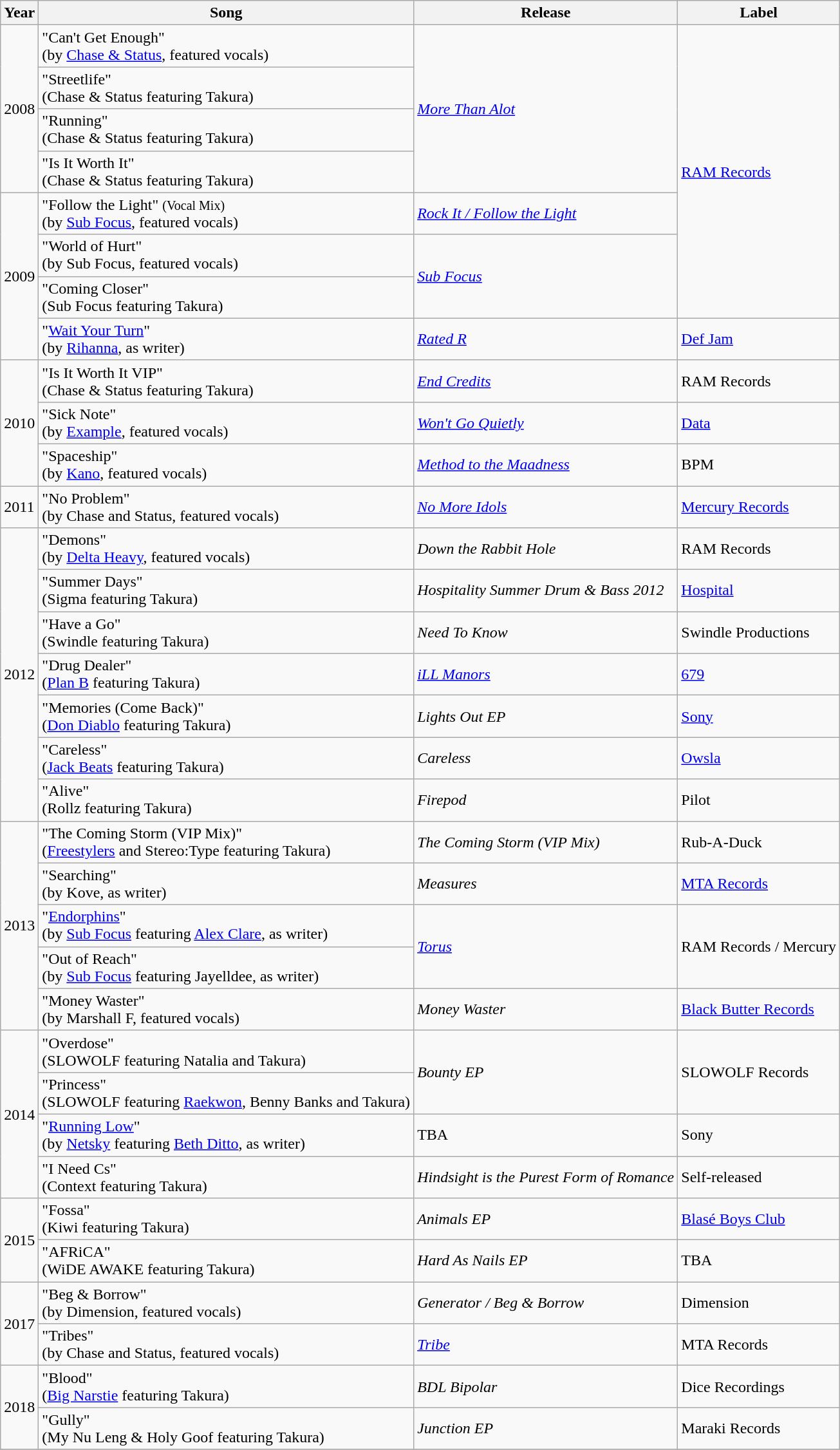<table class="wikitable">
<tr>
<th>Year</th>
<th>Song</th>
<th>Release</th>
<th>Label</th>
</tr>
<tr>
<td rowspan="4">2008</td>
<td>"Can't Get Enough"<br><span>(by <a href='#'>Chase & Status</a>, featured vocals)</span></td>
<td rowspan="4"><em><a href='#'>More Than Alot</a></em></td>
<td rowspan="7"><a href='#'>RAM Records</a></td>
</tr>
<tr>
<td>"Streetlife"<br><span>(Chase & Status featuring Takura)</span></td>
</tr>
<tr>
<td>"Running"<br><span>(Chase & Status featuring Takura)</span></td>
</tr>
<tr>
<td>"Is It Worth It"<br><span>(Chase & Status featuring Takura)</span></td>
</tr>
<tr>
<td rowspan="4">2009</td>
<td>"Follow the Light" <small>(Vocal Mix)</small><br><span>(by <a href='#'>Sub Focus</a>, featured vocals)</span></td>
<td><em><a href='#'>Rock It / Follow the Light</a></em></td>
</tr>
<tr>
<td>"World of Hurt"<br><span>(by Sub Focus, featured vocals)</span></td>
<td rowspan="2"><em><a href='#'>Sub Focus</a></em></td>
</tr>
<tr>
<td>"Coming Closer"<br><span>(Sub Focus featuring Takura)</span></td>
</tr>
<tr>
<td>"<a href='#'>Wait Your Turn</a>"<br><span>(by <a href='#'>Rihanna</a>, as writer)</span></td>
<td><em><a href='#'>Rated R</a></em></td>
<td><a href='#'>Def Jam</a></td>
</tr>
<tr>
<td rowspan="3">2010</td>
<td>"Is It Worth It VIP"<br><span>(Chase & Status featuring Takura)</span></td>
<td><em><a href='#'>End Credits</a></em></td>
<td>RAM Records</td>
</tr>
<tr>
<td>"Sick Note"<br><span>(by <a href='#'>Example</a>, featured vocals)</span></td>
<td><em><a href='#'>Won't Go Quietly</a></em></td>
<td><a href='#'>Data</a></td>
</tr>
<tr>
<td>"Spaceship"<br><span>(by <a href='#'>Kano</a>, featured vocals)</span></td>
<td><em><a href='#'>Method to the Maadness</a></em></td>
<td>BPM</td>
</tr>
<tr>
<td rowspan="1">2011</td>
<td>"No Problem"<br><span>(by Chase and Status, featured vocals)</span></td>
<td><em><a href='#'>No More Idols</a></em></td>
<td><a href='#'>Mercury Records</a></td>
</tr>
<tr>
<td rowspan="7">2012</td>
<td>"Demons"<br><span>(by <a href='#'>Delta Heavy</a>, featured vocals)</span></td>
<td><em>Down the Rabbit Hole</em></td>
<td>RAM Records</td>
</tr>
<tr>
<td>"Summer Days"<br><span>(Sigma featuring Takura)</span></td>
<td><em>Hospitality Summer Drum & Bass 2012</em></td>
<td><a href='#'>Hospital</a></td>
</tr>
<tr>
<td>"Have a Go"<br><span>(Swindle featuring Takura)</span></td>
<td><em>Need To Know</em></td>
<td>Swindle Productions</td>
</tr>
<tr>
<td>"Drug Dealer"<br><span>(<a href='#'>Plan B</a> featuring Takura)</span></td>
<td><em><a href='#'>iLL Manors</a></em></td>
<td><a href='#'>679</a></td>
</tr>
<tr>
<td>"Memories (Come Back)"<br><span>(<a href='#'>Don Diablo</a> featuring Takura)</span></td>
<td><em>Lights Out EP</em></td>
<td><a href='#'>Sony</a></td>
</tr>
<tr>
<td>"Careless"<br><span>(<a href='#'>Jack Beats</a> featuring Takura)</span></td>
<td><em>Careless</em></td>
<td><a href='#'>Owsla</a></td>
</tr>
<tr>
<td>"Alive"<br><span>(Rollz featuring Takura)</span></td>
<td><em>Firepod</em></td>
<td>Pilot</td>
</tr>
<tr>
<td rowspan="5">2013</td>
<td>"The Coming Storm (VIP Mix)"<br><span>(<a href='#'>Freestylers</a> and Stereo:Type featuring Takura)</span></td>
<td><em>The Coming Storm (VIP Mix)</em></td>
<td>Rub-A-Duck</td>
</tr>
<tr>
<td>"Searching"<br><span>(by Kove, as writer)</span></td>
<td><em>Measures</em></td>
<td><a href='#'>MTA Records</a></td>
</tr>
<tr>
<td>"<a href='#'>Endorphins</a>"<br><span>(by <a href='#'>Sub Focus</a> featuring <a href='#'>Alex Clare</a>, as writer)</span></td>
<td rowspan="2"><em><a href='#'>Torus</a></em></td>
<td rowspan="2">RAM Records / Mercury</td>
</tr>
<tr>
<td>"Out of Reach"<br><span>(by <a href='#'>Sub Focus</a> featuring Jayelldee, as writer)</span></td>
</tr>
<tr>
<td>"Money Waster"<br><span>(by Marshall F, featured vocals)</span></td>
<td><em>Money Waster</em></td>
<td><a href='#'>Black Butter Records</a></td>
</tr>
<tr>
<td rowspan="4">2014</td>
<td>"Overdose"<br><span>(SLOWOLF featuring Natalia and Takura)</span></td>
<td rowspan="2"><em>Bounty EP</em></td>
<td rowspan="2">SLOWOLF Records</td>
</tr>
<tr>
<td>"Princess"<br><span>(SLOWOLF featuring <a href='#'>Raekwon</a>, Benny Banks and Takura)</span></td>
</tr>
<tr>
<td>"<a href='#'>Running Low</a>"<br><span>(by <a href='#'>Netsky</a> featuring <a href='#'>Beth Ditto</a>, as writer)</span></td>
<td>TBA</td>
<td>Sony</td>
</tr>
<tr>
<td>"I Need Cs"<br><span>(Context featuring Takura)</span></td>
<td><em>Hindsight is the Purest Form of Romance</em></td>
<td>Self-released</td>
</tr>
<tr>
<td rowspan="2">2015</td>
<td>"Fossa"<br><span>(Kiwi featuring Takura)</span></td>
<td><em>Animals EP</em></td>
<td><a href='#'>Blasé Boys Club</a></td>
</tr>
<tr>
<td>"AFRiCA"<br><span>(WiDE AWAKE featuring Takura)</span></td>
<td><em>Hard As Nails EP</em></td>
<td>TBA</td>
</tr>
<tr>
<td rowspan="2">2017</td>
<td>"Beg & Borrow"<br><span>(by Dimension, featured vocals)</span></td>
<td><em>Generator / Beg & Borrow</em></td>
<td>Dimension</td>
</tr>
<tr>
<td>"Tribes"<br><span>(by Chase and Status, featured vocals)</span></td>
<td><em><a href='#'>Tribe</a></em></td>
<td>MTA Records</td>
</tr>
<tr>
<td rowspan="2">2018</td>
<td>"Blood"<br><span>(<a href='#'>Big Narstie</a> featuring Takura)</span></td>
<td><em>BDL Bipolar</em></td>
<td>Dice Recordings</td>
</tr>
<tr>
<td>"Gully"<br><span>(My Nu Leng & Holy Goof featuring Takura)</span></td>
<td><em>Junction EP</em></td>
<td>Maraki Records</td>
</tr>
<tr>
</tr>
</table>
